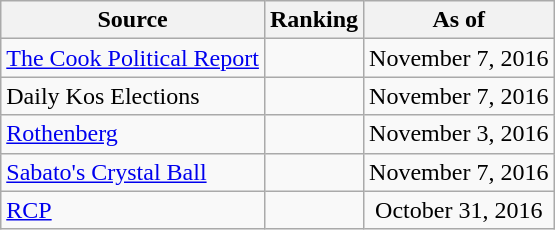<table class="wikitable" style="text-align:center">
<tr>
<th>Source</th>
<th>Ranking</th>
<th>As of</th>
</tr>
<tr>
<td align=left><a href='#'>The Cook Political Report</a></td>
<td></td>
<td>November 7, 2016</td>
</tr>
<tr>
<td align=left>Daily Kos Elections</td>
<td></td>
<td>November 7, 2016</td>
</tr>
<tr>
<td align=left><a href='#'>Rothenberg</a></td>
<td></td>
<td>November 3, 2016</td>
</tr>
<tr>
<td align=left><a href='#'>Sabato's Crystal Ball</a></td>
<td></td>
<td>November 7, 2016</td>
</tr>
<tr>
<td align="left"><a href='#'>RCP</a></td>
<td></td>
<td>October 31, 2016</td>
</tr>
</table>
